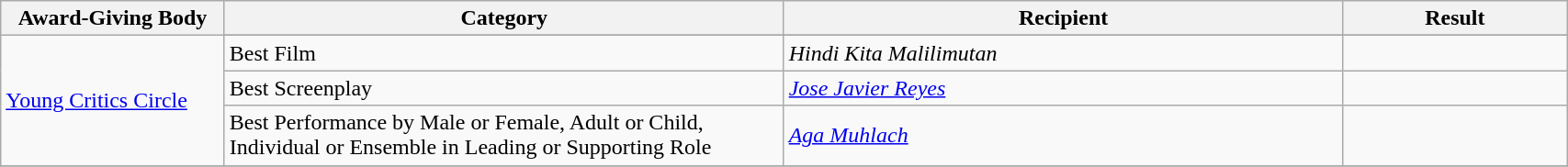<table | width="90%" class="wikitable sortable">
<tr>
<th width="10%">Award-Giving Body</th>
<th width="25%">Category</th>
<th width="25%">Recipient</th>
<th width="10%">Result</th>
</tr>
<tr>
<td rowspan=4><a href='#'>Young Critics Circle</a></td>
</tr>
<tr>
<td>Best Film</td>
<td><em>Hindi Kita Malilimutan</em></td>
<td></td>
</tr>
<tr>
<td>Best Screenplay</td>
<td><em><a href='#'>Jose Javier Reyes</a></em></td>
<td></td>
</tr>
<tr>
<td>Best Performance by Male or Female, Adult or Child, Individual or Ensemble in Leading or Supporting Role</td>
<td><em><a href='#'>Aga Muhlach</a></em></td>
<td></td>
</tr>
<tr>
</tr>
</table>
